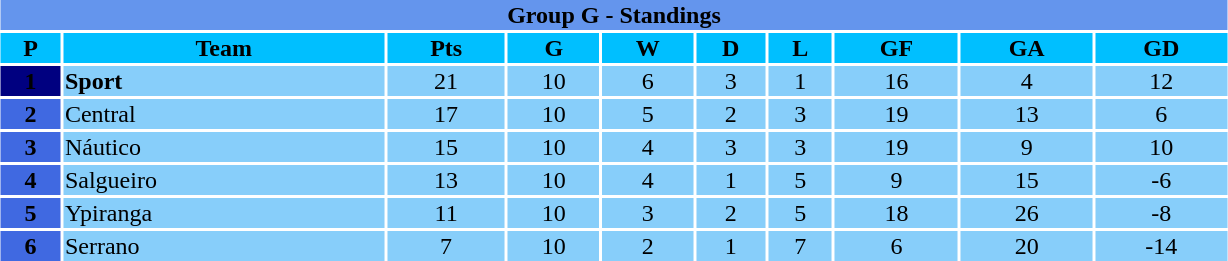<table width=65% align="center" text-align="center">
<tr>
<th colspan="10" bgcolor=#6495ed><span>Group G - Standings</span></th>
</tr>
<tr>
<th bgcolor=#00bfff align="center"><span>P</span></th>
<th bgcolor=#00bfff align="center"><span>Team</span></th>
<th bgcolor=#00bfff align="center"><span>Pts</span></th>
<th bgcolor=#00bfff align="center"><span> G </span></th>
<th bgcolor=#00bfff align="center"><span> W </span></th>
<th bgcolor=#00bfff align="center"><span> D </span></th>
<th bgcolor=#00bfff align="center"><span> L </span></th>
<th bgcolor=#00bfff align="center"><span>GF</span></th>
<th bgcolor=#00bfff align="center"><span>GA</span></th>
<th bgcolor=#00bfff align="center"><span>GD</span></th>
</tr>
<tr>
<th bgcolor=#000080 align="center"><span>1</span></th>
<td bgcolor=#87cefa><strong>Sport</strong></td>
<td bgcolor=#87cefa align="center">21</td>
<td bgcolor=#87cefa align="center">10</td>
<td bgcolor=#87cefa align="center">6</td>
<td bgcolor=#87cefa align="center">3</td>
<td bgcolor=#87cefa align="center">1</td>
<td bgcolor=#87cefa align="center">16</td>
<td bgcolor=#87cefa align="center">4</td>
<td bgcolor=#87cefa align="center">12</td>
</tr>
<tr>
<th bgcolor=#4069e1 align="center"><span>2</span></th>
<td bgcolor=#87cefa>Central</td>
<td bgcolor=#87cefa align="center">17</td>
<td bgcolor=#87cefa align="center">10</td>
<td bgcolor=#87cefa align="center">5</td>
<td bgcolor=#87cefa align="center">2</td>
<td bgcolor=#87cefa align="center">3</td>
<td bgcolor=#87cefa align="center">19</td>
<td bgcolor=#87cefa align="center">13</td>
<td bgcolor=#87cefa align="center">6</td>
</tr>
<tr>
<th bgcolor=#4069e1 align="center"><span>3</span></th>
<td bgcolor=#87cefa>Náutico</td>
<td bgcolor=#87cefa align="center">15</td>
<td bgcolor=#87cefa align="center">10</td>
<td bgcolor=#87cefa align="center">4</td>
<td bgcolor=#87cefa align="center">3</td>
<td bgcolor=#87cefa align="center">3</td>
<td bgcolor=#87cefa align="center">19</td>
<td bgcolor=#87cefa align="center">9</td>
<td bgcolor=#87cefa align="center">10</td>
</tr>
<tr>
<th bgcolor=#4069e1 align="center"><span>4</span></th>
<td bgcolor=#87cefa>Salgueiro</td>
<td bgcolor=#87cefa align="center">13</td>
<td bgcolor=#87cefa align="center">10</td>
<td bgcolor=#87cefa align="center">4</td>
<td bgcolor=#87cefa align="center">1</td>
<td bgcolor=#87cefa align="center">5</td>
<td bgcolor=#87cefa align="center">9</td>
<td bgcolor=#87cefa align="center">15</td>
<td bgcolor=#87cefa align="center">-6</td>
</tr>
<tr>
<th bgcolor=#4069e1 align="center"><span>5</span></th>
<td bgcolor=#87cefa>Ypiranga</td>
<td bgcolor=#87cefa align="center">11</td>
<td bgcolor=#87cefa align="center">10</td>
<td bgcolor=#87cefa align="center">3</td>
<td bgcolor=#87cefa align="center">2</td>
<td bgcolor=#87cefa align="center">5</td>
<td bgcolor=#87cefa align="center">18</td>
<td bgcolor=#87cefa align="center">26</td>
<td bgcolor=#87cefa align="center">-8</td>
</tr>
<tr>
<th bgcolor=#4069e1 align="center"><span>6</span></th>
<td bgcolor=#87cefa>Serrano</td>
<td bgcolor=#87cefa align="center">7</td>
<td bgcolor=#87cefa align="center">10</td>
<td bgcolor=#87cefa align="center">2</td>
<td bgcolor=#87cefa align="center">1</td>
<td bgcolor=#87cefa align="center">7</td>
<td bgcolor=#87cefa align="center">6</td>
<td bgcolor=#87cefa align="center">20</td>
<td bgcolor=#87cefa align="center">-14</td>
</tr>
</table>
